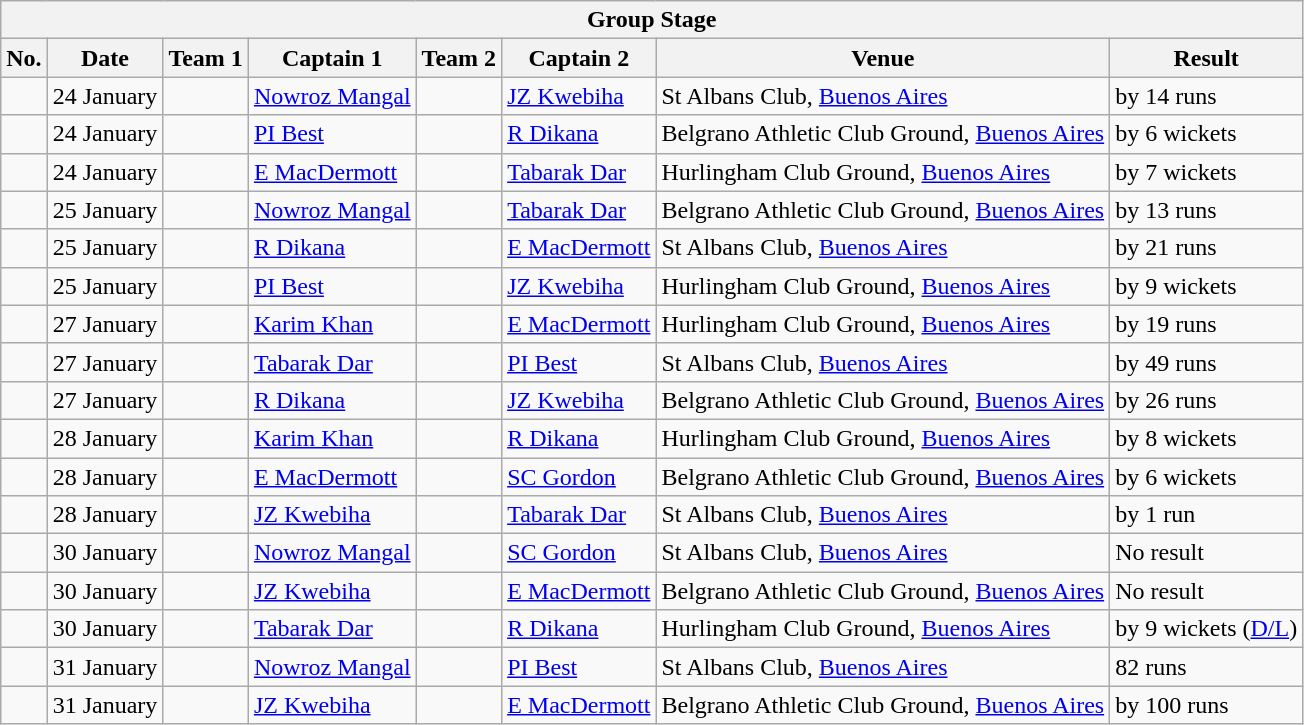<table class="wikitable">
<tr>
<th colspan="9">Group Stage</th>
</tr>
<tr>
<th>No.</th>
<th>Date</th>
<th>Team 1</th>
<th>Captain 1</th>
<th>Team 2</th>
<th>Captain 2</th>
<th>Venue</th>
<th>Result</th>
</tr>
<tr>
<td></td>
<td>24 January</td>
<td></td>
<td><a href='#'>Nowroz Mangal</a></td>
<td></td>
<td><a href='#'>JZ Kwebiha</a></td>
<td>St Albans Club, <a href='#'>Buenos Aires</a></td>
<td> by 14 runs</td>
</tr>
<tr>
<td></td>
<td>24 January</td>
<td></td>
<td><a href='#'>PI Best</a></td>
<td></td>
<td><a href='#'>R Dikana</a></td>
<td>Belgrano Athletic Club Ground, <a href='#'>Buenos Aires</a></td>
<td> by 6 wickets</td>
</tr>
<tr>
<td></td>
<td>24 January</td>
<td></td>
<td><a href='#'>E MacDermott</a></td>
<td></td>
<td><a href='#'>Tabarak Dar</a></td>
<td>Hurlingham Club Ground, <a href='#'>Buenos Aires</a></td>
<td> by 7 wickets</td>
</tr>
<tr>
<td></td>
<td>25 January</td>
<td></td>
<td><a href='#'>Nowroz Mangal</a></td>
<td></td>
<td><a href='#'>Tabarak Dar</a></td>
<td>Belgrano Athletic Club Ground, <a href='#'>Buenos Aires</a></td>
<td> by 13 runs</td>
</tr>
<tr>
<td></td>
<td>25 January</td>
<td></td>
<td><a href='#'>R Dikana</a></td>
<td></td>
<td><a href='#'>E MacDermott</a></td>
<td>St Albans Club, <a href='#'>Buenos Aires</a></td>
<td> by 21 runs</td>
</tr>
<tr>
<td></td>
<td>25 January</td>
<td></td>
<td><a href='#'>PI Best</a></td>
<td></td>
<td><a href='#'>JZ Kwebiha</a></td>
<td>Hurlingham Club Ground, <a href='#'>Buenos Aires</a></td>
<td> by 9 wickets</td>
</tr>
<tr>
<td></td>
<td>27 January</td>
<td></td>
<td><a href='#'>Karim Khan</a></td>
<td></td>
<td><a href='#'>E MacDermott</a></td>
<td>Hurlingham Club Ground, <a href='#'>Buenos Aires</a></td>
<td> by 19 runs</td>
</tr>
<tr>
<td></td>
<td>27 January</td>
<td></td>
<td><a href='#'>Tabarak Dar</a></td>
<td></td>
<td><a href='#'>PI Best</a></td>
<td>St Albans Club, <a href='#'>Buenos Aires</a></td>
<td> by 49 runs</td>
</tr>
<tr>
<td></td>
<td>27 January</td>
<td></td>
<td><a href='#'>R Dikana</a></td>
<td></td>
<td><a href='#'>JZ Kwebiha</a></td>
<td>Belgrano Athletic Club Ground, <a href='#'>Buenos Aires</a></td>
<td> by 26 runs</td>
</tr>
<tr>
<td></td>
<td>28 January</td>
<td></td>
<td><a href='#'>Karim Khan</a></td>
<td></td>
<td><a href='#'>R Dikana</a></td>
<td>Hurlingham Club Ground, <a href='#'>Buenos Aires</a></td>
<td> by 8 wickets</td>
</tr>
<tr>
<td></td>
<td>28 January</td>
<td></td>
<td><a href='#'>E MacDermott</a></td>
<td></td>
<td><a href='#'>SC Gordon</a></td>
<td>Belgrano Athletic Club Ground, <a href='#'>Buenos Aires</a></td>
<td> by 6 wickets</td>
</tr>
<tr>
<td></td>
<td>28 January</td>
<td></td>
<td><a href='#'>JZ Kwebiha</a></td>
<td></td>
<td><a href='#'>Tabarak Dar</a></td>
<td>St Albans Club, <a href='#'>Buenos Aires</a></td>
<td> by 1 run</td>
</tr>
<tr>
<td></td>
<td>30 January</td>
<td></td>
<td><a href='#'>Nowroz Mangal</a></td>
<td></td>
<td><a href='#'>SC Gordon</a></td>
<td>St Albans Club, <a href='#'>Buenos Aires</a></td>
<td>No result</td>
</tr>
<tr>
<td></td>
<td>30 January</td>
<td></td>
<td><a href='#'>JZ Kwebiha</a></td>
<td></td>
<td><a href='#'>E MacDermott</a></td>
<td>Belgrano Athletic Club Ground, <a href='#'>Buenos Aires</a></td>
<td>No result</td>
</tr>
<tr>
<td></td>
<td>30 January</td>
<td></td>
<td><a href='#'>Tabarak Dar</a></td>
<td></td>
<td><a href='#'>R Dikana</a></td>
<td>Hurlingham Club Ground, <a href='#'>Buenos Aires</a></td>
<td> by 9 wickets (<a href='#'>D/L</a>)</td>
</tr>
<tr>
<td></td>
<td>31 January</td>
<td></td>
<td><a href='#'>Nowroz Mangal</a></td>
<td></td>
<td><a href='#'>PI Best</a></td>
<td>St Albans Club, <a href='#'>Buenos Aires</a></td>
<td> 82 runs</td>
</tr>
<tr>
<td> </td>
<td>31 January</td>
<td></td>
<td><a href='#'>JZ Kwebiha</a></td>
<td></td>
<td><a href='#'>E MacDermott</a></td>
<td>Belgrano Athletic Club Ground, <a href='#'>Buenos Aires</a></td>
<td> by 100 runs</td>
</tr>
</table>
